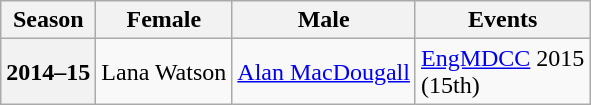<table class="wikitable">
<tr>
<th scope="col">Season</th>
<th scope="col">Female</th>
<th scope="col">Male</th>
<th scope="col">Events</th>
</tr>
<tr>
<th scope="row">2014–15</th>
<td>Lana Watson</td>
<td><a href='#'>Alan MacDougall</a></td>
<td><a href='#'>EngMDCC</a> 2015 <br> (15th)</td>
</tr>
</table>
